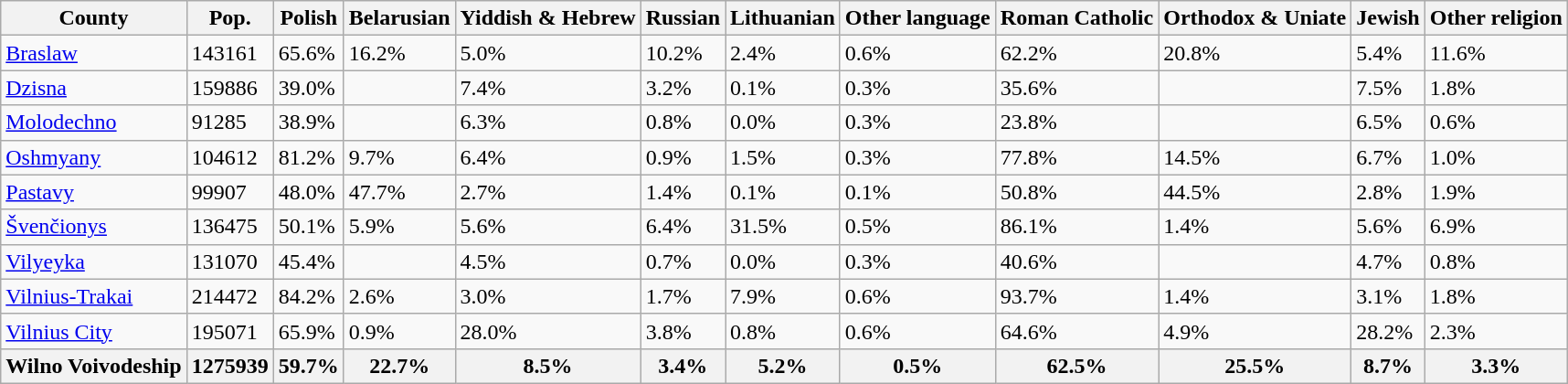<table class="wikitable sortable mw-collapsible">
<tr>
<th>County</th>
<th>Pop.</th>
<th>Polish</th>
<th>Belarusian</th>
<th>Yiddish & Hebrew</th>
<th>Russian</th>
<th>Lithuanian</th>
<th>Other language</th>
<th>Roman Catholic</th>
<th>Orthodox & Uniate</th>
<th>Jewish</th>
<th>Other religion</th>
</tr>
<tr>
<td><a href='#'>Braslaw</a></td>
<td>143161</td>
<td>65.6%</td>
<td>16.2%</td>
<td>5.0%</td>
<td>10.2%</td>
<td>2.4%</td>
<td>0.6%</td>
<td>62.2%</td>
<td>20.8%</td>
<td>5.4%</td>
<td>11.6%</td>
</tr>
<tr>
<td><a href='#'>Dzisna</a></td>
<td>159886</td>
<td>39.0%</td>
<td></td>
<td>7.4%</td>
<td>3.2%</td>
<td>0.1%</td>
<td>0.3%</td>
<td>35.6%</td>
<td></td>
<td>7.5%</td>
<td>1.8%</td>
</tr>
<tr>
<td><a href='#'>Molodechno</a></td>
<td>91285</td>
<td>38.9%</td>
<td></td>
<td>6.3%</td>
<td>0.8%</td>
<td>0.0%</td>
<td>0.3%</td>
<td>23.8%</td>
<td></td>
<td>6.5%</td>
<td>0.6%</td>
</tr>
<tr>
<td><a href='#'>Oshmyany</a></td>
<td>104612</td>
<td>81.2%</td>
<td>9.7%</td>
<td>6.4%</td>
<td>0.9%</td>
<td>1.5%</td>
<td>0.3%</td>
<td>77.8%</td>
<td>14.5%</td>
<td>6.7%</td>
<td>1.0%</td>
</tr>
<tr>
<td><a href='#'>Pastavy</a></td>
<td>99907</td>
<td>48.0%</td>
<td>47.7%</td>
<td>2.7%</td>
<td>1.4%</td>
<td>0.1%</td>
<td>0.1%</td>
<td>50.8%</td>
<td>44.5%</td>
<td>2.8%</td>
<td>1.9%</td>
</tr>
<tr>
<td><a href='#'>Švenčionys</a></td>
<td>136475</td>
<td>50.1%</td>
<td>5.9%</td>
<td>5.6%</td>
<td>6.4%</td>
<td>31.5%</td>
<td>0.5%</td>
<td>86.1%</td>
<td>1.4%</td>
<td>5.6%</td>
<td>6.9%</td>
</tr>
<tr>
<td><a href='#'>Vilyeyka</a></td>
<td>131070</td>
<td>45.4%</td>
<td></td>
<td>4.5%</td>
<td>0.7%</td>
<td>0.0%</td>
<td>0.3%</td>
<td>40.6%</td>
<td></td>
<td>4.7%</td>
<td>0.8%</td>
</tr>
<tr>
<td><a href='#'>Vilnius-Trakai</a></td>
<td>214472</td>
<td>84.2%</td>
<td>2.6%</td>
<td>3.0%</td>
<td>1.7%</td>
<td>7.9%</td>
<td>0.6%</td>
<td>93.7%</td>
<td>1.4%</td>
<td>3.1%</td>
<td>1.8%</td>
</tr>
<tr>
<td><a href='#'>Vilnius City</a></td>
<td>195071</td>
<td>65.9%</td>
<td>0.9%</td>
<td>28.0%</td>
<td>3.8%</td>
<td>0.8%</td>
<td>0.6%</td>
<td>64.6%</td>
<td>4.9%</td>
<td>28.2%</td>
<td>2.3%</td>
</tr>
<tr>
<th>Wilno Voivodeship</th>
<th>1275939</th>
<th>59.7%</th>
<th>22.7%</th>
<th>8.5%</th>
<th>3.4%</th>
<th><strong>5.2%</strong></th>
<th><strong>0.5%</strong></th>
<th><strong>62.5%</strong></th>
<th><strong>25.5%</strong></th>
<th><strong>8.7%</strong></th>
<th><strong>3.3%</strong></th>
</tr>
</table>
